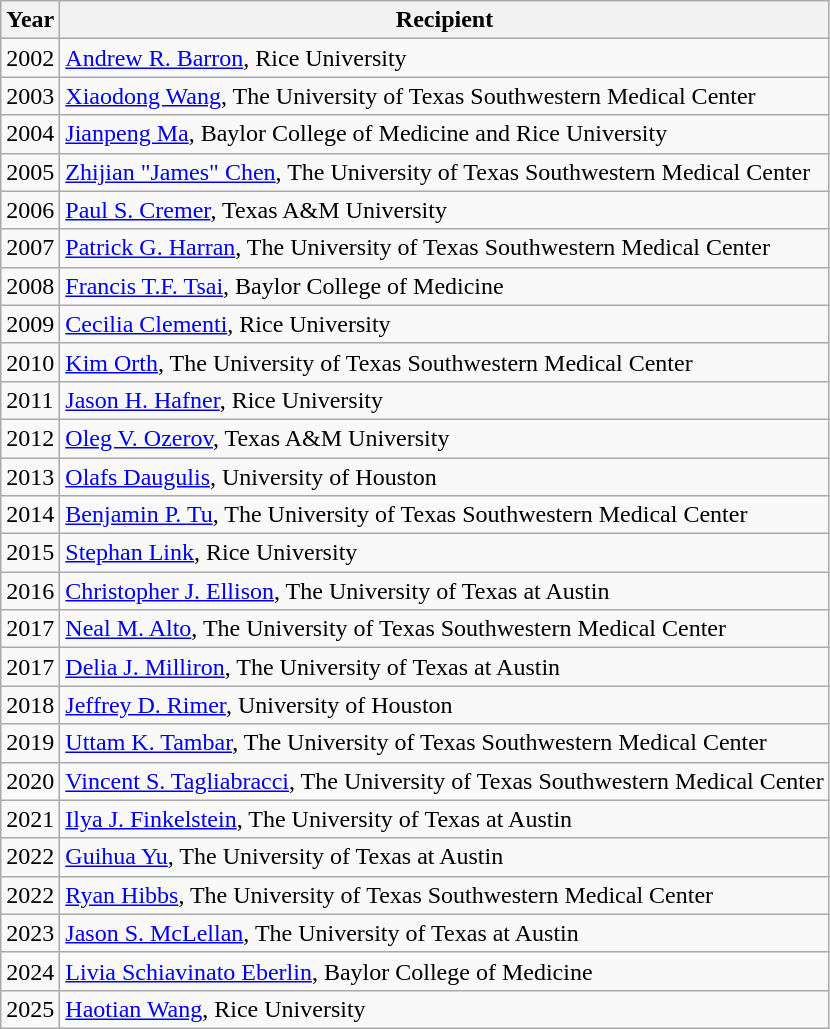<table class="wikitable">
<tr>
<th>Year</th>
<th>Recipient</th>
</tr>
<tr>
<td>2002</td>
<td><a href='#'>Andrew R. Barron</a>, Rice University</td>
</tr>
<tr>
<td>2003</td>
<td><a href='#'>Xiaodong Wang</a>, The University of Texas Southwestern Medical Center</td>
</tr>
<tr>
<td>2004</td>
<td><a href='#'>Jianpeng Ma</a>, Baylor College of Medicine and Rice University</td>
</tr>
<tr>
<td>2005</td>
<td><a href='#'>Zhijian "James" Chen</a>, The University of Texas Southwestern Medical Center</td>
</tr>
<tr>
<td>2006</td>
<td><a href='#'>Paul S. Cremer</a>, Texas A&M University</td>
</tr>
<tr>
<td>2007</td>
<td><a href='#'>Patrick G. Harran</a>, The University of Texas Southwestern Medical Center</td>
</tr>
<tr>
<td>2008</td>
<td><a href='#'>Francis T.F. Tsai</a>, Baylor College of Medicine</td>
</tr>
<tr>
<td>2009</td>
<td><a href='#'>Cecilia Clementi</a>, Rice University</td>
</tr>
<tr>
<td>2010</td>
<td><a href='#'>Kim Orth</a>, The University of Texas Southwestern Medical Center</td>
</tr>
<tr>
<td>2011</td>
<td><a href='#'>Jason H. Hafner</a>, Rice University</td>
</tr>
<tr>
<td>2012</td>
<td><a href='#'>Oleg V. Ozerov</a>, Texas A&M University</td>
</tr>
<tr>
<td>2013</td>
<td><a href='#'>Olafs Daugulis</a>, University of Houston</td>
</tr>
<tr>
<td>2014</td>
<td><a href='#'>Benjamin P. Tu</a>, The University of Texas Southwestern Medical Center</td>
</tr>
<tr>
<td>2015</td>
<td><a href='#'>Stephan Link</a>, Rice University</td>
</tr>
<tr>
<td>2016</td>
<td><a href='#'>Christopher J. Ellison</a>, The University of Texas at Austin</td>
</tr>
<tr>
<td>2017</td>
<td><a href='#'>Neal M. Alto</a>, The University of Texas Southwestern Medical Center</td>
</tr>
<tr>
<td>2017</td>
<td><a href='#'>Delia J. Milliron</a>, The University of Texas at Austin</td>
</tr>
<tr>
<td>2018</td>
<td><a href='#'>Jeffrey D. Rimer</a>, University of Houston</td>
</tr>
<tr>
<td>2019</td>
<td><a href='#'>Uttam K. Tambar</a>, The University of Texas Southwestern Medical Center</td>
</tr>
<tr>
<td>2020</td>
<td><a href='#'>Vincent S. Tagliabracci</a>, The University of Texas Southwestern Medical Center</td>
</tr>
<tr>
<td>2021</td>
<td><a href='#'>Ilya J. Finkelstein</a>, The University of Texas at Austin</td>
</tr>
<tr>
<td>2022</td>
<td><a href='#'>Guihua Yu</a>, The University of Texas at Austin</td>
</tr>
<tr>
<td>2022</td>
<td><a href='#'>Ryan Hibbs</a>, The University of Texas Southwestern Medical Center</td>
</tr>
<tr>
<td>2023</td>
<td><a href='#'>Jason S. McLellan</a>, The University of Texas at Austin</td>
</tr>
<tr>
<td>2024</td>
<td><a href='#'>Livia Schiavinato Eberlin</a>, Baylor College of Medicine</td>
</tr>
<tr>
<td>2025</td>
<td><a href='#'>Haotian Wang</a>, Rice University</td>
</tr>
</table>
